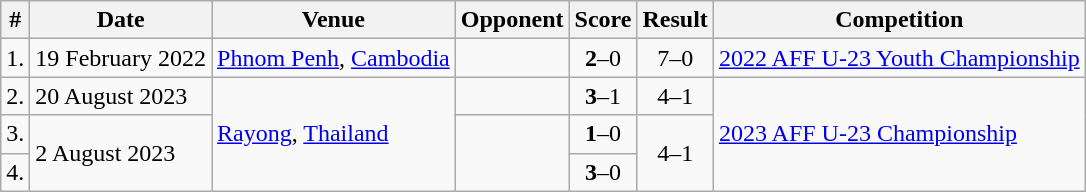<table class="wikitable">
<tr>
<th>#</th>
<th>Date</th>
<th>Venue</th>
<th>Opponent</th>
<th>Score</th>
<th>Result</th>
<th>Competition</th>
</tr>
<tr>
<td>1.</td>
<td>19 February 2022</td>
<td><a href='#'>Phnom Penh</a>, <a href='#'>Cambodia</a></td>
<td></td>
<td align=center><strong>2</strong>–0</td>
<td align=center>7–0</td>
<td><a href='#'>2022 AFF U-23 Youth Championship</a></td>
</tr>
<tr>
<td>2.</td>
<td>20 August 2023</td>
<td rowspan="3"><a href='#'>Rayong</a>, <a href='#'>Thailand</a></td>
<td></td>
<td align=center><strong>3</strong>–1</td>
<td align=center>4–1</td>
<td rowspan="3"><a href='#'>2023 AFF U-23 Championship</a></td>
</tr>
<tr>
<td>3.</td>
<td rowspan="2">2 August 2023</td>
<td rowspan="2"></td>
<td align=center><strong>1</strong>–0</td>
<td rowspan="2" align="center">4–1</td>
</tr>
<tr>
<td>4.</td>
<td align=center><strong>3</strong>–0</td>
</tr>
</table>
